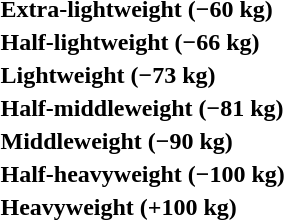<table>
<tr>
<th rowspan=2 style="text-align:left;">Extra-lightweight (−60 kg)</th>
<td rowspan=2></td>
<td rowspan=2></td>
<td></td>
</tr>
<tr>
<td></td>
</tr>
<tr>
<th rowspan=2 style="text-align:left;">Half-lightweight (−66 kg)</th>
<td rowspan=2></td>
<td rowspan=2></td>
<td></td>
</tr>
<tr>
<td></td>
</tr>
<tr>
<th rowspan=2 style="text-align:left;">Lightweight (−73 kg)</th>
<td rowspan=2></td>
<td rowspan=2></td>
<td></td>
</tr>
<tr>
<td></td>
</tr>
<tr>
<th rowspan=2 style="text-align:left;">Half-middleweight (−81 kg)</th>
<td rowspan=2></td>
<td rowspan=2></td>
<td></td>
</tr>
<tr>
<td></td>
</tr>
<tr>
<th rowspan=2 style="text-align:left;">Middleweight (−90 kg)</th>
<td rowspan=2></td>
<td rowspan=2></td>
<td></td>
</tr>
<tr>
<td></td>
</tr>
<tr>
<th rowspan=2 style="text-align:left;">Half-heavyweight (−100 kg)</th>
<td rowspan=2></td>
<td rowspan=2></td>
<td></td>
</tr>
<tr>
<td></td>
</tr>
<tr>
<th rowspan=2 style="text-align:left;">Heavyweight (+100 kg)</th>
<td rowspan=2></td>
<td rowspan=2></td>
<td></td>
</tr>
<tr>
<td></td>
</tr>
</table>
